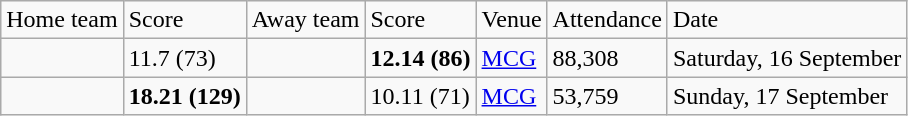<table class="wikitable" style="text-align:left">
<tr>
<td>Home team</td>
<td>Score</td>
<td>Away team</td>
<td>Score</td>
<td>Venue</td>
<td>Attendance</td>
<td>Date</td>
</tr>
<tr>
<td></td>
<td>11.7 (73)</td>
<td><strong></strong></td>
<td><strong>12.14 (86)</strong></td>
<td><a href='#'>MCG</a></td>
<td>88,308</td>
<td>Saturday, 16 September</td>
</tr>
<tr>
<td><strong></strong></td>
<td><strong>18.21 (129)</strong></td>
<td></td>
<td>10.11 (71)</td>
<td><a href='#'>MCG</a></td>
<td>53,759</td>
<td>Sunday, 17 September</td>
</tr>
</table>
